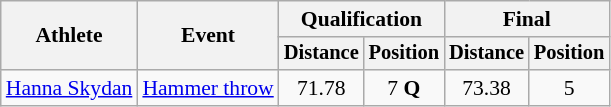<table class=wikitable style=font-size:90%>
<tr>
<th rowspan=2>Athlete</th>
<th rowspan=2>Event</th>
<th colspan=2>Qualification</th>
<th colspan=2>Final</th>
</tr>
<tr style=font-size:95%>
<th>Distance</th>
<th>Position</th>
<th>Distance</th>
<th>Position</th>
</tr>
<tr align=center>
<td align=left><a href='#'>Hanna Skydan</a></td>
<td align=left><a href='#'>Hammer throw</a></td>
<td>71.78</td>
<td>7 <strong>Q</strong></td>
<td>73.38</td>
<td>5</td>
</tr>
</table>
